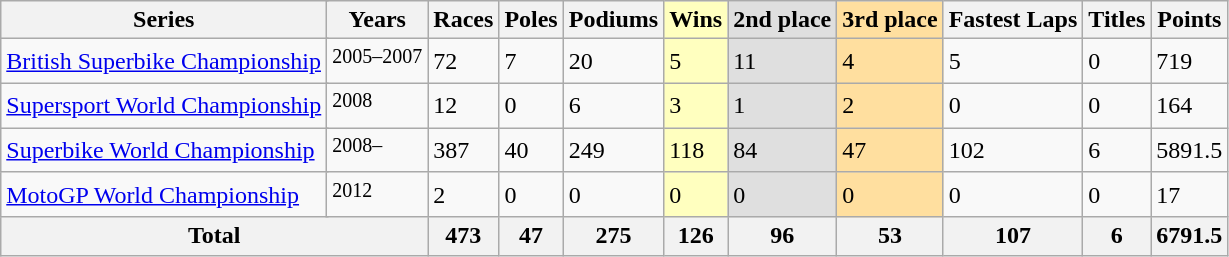<table class="wikitable">
<tr>
<th colspan=2>Series</th>
<th>Years</th>
<th>Races</th>
<th>Poles</th>
<th>Podiums</th>
<td style="background:#ffffbf;"><strong>Wins</strong></td>
<td style="background:#DFDFDF;"><strong>2nd place</strong></td>
<td style="background:#FFDF9F;"><strong>3rd place</strong></td>
<th>Fastest Laps</th>
<th>Titles</th>
<th>Points</th>
</tr>
<tr>
<td colspan=2><a href='#'>British Superbike Championship</a></td>
<td><sup>2005–2007</sup></td>
<td>72</td>
<td>7</td>
<td>20</td>
<td style="background:#ffffbf;">5</td>
<td style="background:#DFDFDF;">11</td>
<td style="background:#FFDF9F;">4</td>
<td>5</td>
<td>0</td>
<td>719</td>
</tr>
<tr>
<td colspan=2><a href='#'>Supersport World Championship</a></td>
<td><sup>2008</sup></td>
<td>12</td>
<td>0</td>
<td>6</td>
<td style="background:#ffffbf;">3</td>
<td style="background:#DFDFDF;">1</td>
<td style="background:#FFDF9F;">2</td>
<td>0</td>
<td>0</td>
<td>164</td>
</tr>
<tr>
<td colspan=2><a href='#'>Superbike World Championship</a></td>
<td><sup>2008–</sup></td>
<td>387</td>
<td>40</td>
<td>249</td>
<td style="background:#ffffbf;">118</td>
<td style="background:#DFDFDF;">84</td>
<td style="background:#FFDF9F;">47</td>
<td>102</td>
<td>6</td>
<td>5891.5</td>
</tr>
<tr>
<td colspan=2><a href='#'>MotoGP World Championship</a></td>
<td><sup>2012</sup></td>
<td>2</td>
<td>0</td>
<td>0</td>
<td style="background:#ffffbf;">0</td>
<td style="background:#DFDFDF;">0</td>
<td style="background:#FFDF9F;">0</td>
<td>0</td>
<td>0</td>
<td>17</td>
</tr>
<tr>
<th colspan="3">Total</th>
<th>473</th>
<th>47</th>
<th>275</th>
<th>126</th>
<th>96</th>
<th>53</th>
<th>107</th>
<th>6</th>
<th>6791.5</th>
</tr>
</table>
